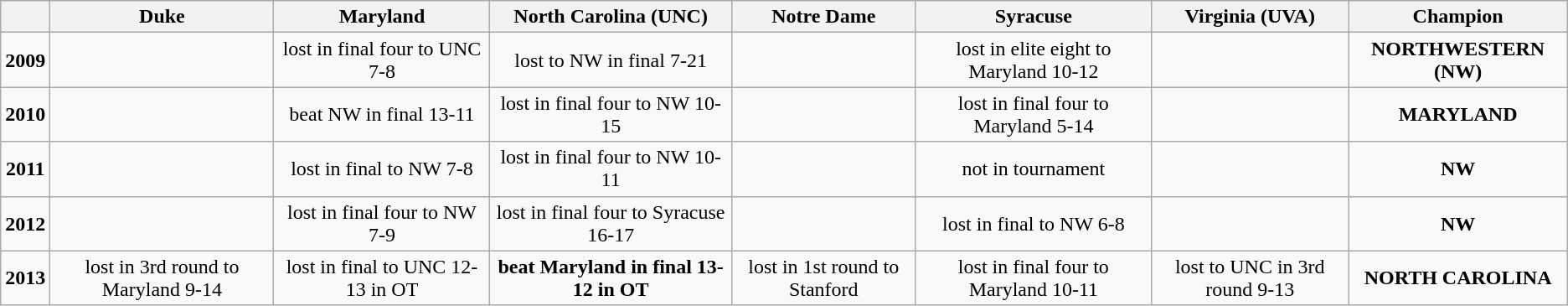<table class="wikitable" style="text-align:center">
<tr>
<th></th>
<th>Duke</th>
<th>Maryland</th>
<th>North Carolina (UNC)</th>
<th>Notre Dame</th>
<th>Syracuse</th>
<th>Virginia (UVA)</th>
<th>Champion</th>
</tr>
<tr>
<td><strong>2009</strong></td>
<td></td>
<td>lost in final four to UNC 7-8</td>
<td>lost to NW in final 7-21</td>
<td></td>
<td>lost in elite eight to Maryland 10-12</td>
<td></td>
<td><strong>NORTHWESTERN (NW)</strong></td>
</tr>
<tr>
<td><strong>2010</strong></td>
<td></td>
<td>beat NW in final 13-11</td>
<td>lost in final four to NW 10-15</td>
<td></td>
<td>lost in final four to Maryland 5-14</td>
<td></td>
<td><strong>MARYLAND</strong></td>
</tr>
<tr>
<td><strong>2011</strong></td>
<td></td>
<td>lost in final to NW 7-8</td>
<td>lost in final four to NW 10-11</td>
<td></td>
<td>not in tournament</td>
<td></td>
<td><strong>NW</strong></td>
</tr>
<tr>
<td><strong>2012</strong></td>
<td></td>
<td>lost in final four to NW 7-9</td>
<td>lost in final four to Syracuse 16-17</td>
<td></td>
<td>lost in final to NW 6-8</td>
<td></td>
<td><strong>NW</strong></td>
</tr>
<tr>
<td><strong>2013</strong></td>
<td>lost in 3rd round to Maryland 9-14</td>
<td>lost in final to UNC 12-13 in OT</td>
<td><strong>beat Maryland in final 13-12 in OT</strong></td>
<td>lost in 1st round to Stanford</td>
<td>lost in final four to Maryland 10-11</td>
<td>lost to UNC in 3rd round 9-13</td>
<td><strong>NORTH CAROLINA</strong></td>
</tr>
</table>
